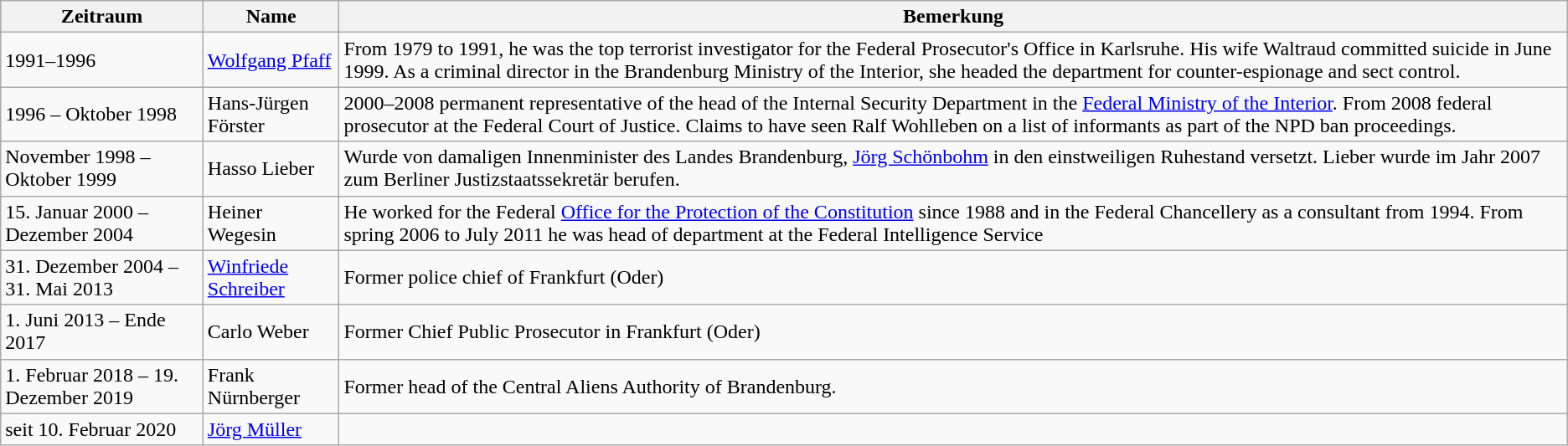<table class="wikitable">
<tr>
<th>Zeitraum</th>
<th>Name</th>
<th>Bemerkung</th>
</tr>
<tr>
<td>1991–1996</td>
<td><a href='#'>Wolfgang Pfaff</a></td>
<td>From 1979 to 1991, he was the top terrorist investigator for the Federal Prosecutor's Office in Karlsruhe. His wife Waltraud committed suicide in June 1999. As a criminal director in the Brandenburg Ministry of the Interior, she headed the department for counter-espionage and sect control.</td>
</tr>
<tr>
<td>1996 – Oktober 1998</td>
<td>Hans-Jürgen Förster</td>
<td>2000–2008 permanent representative of the head of the Internal Security Department in the <a href='#'>Federal Ministry of the Interior</a>. From 2008 federal prosecutor at the Federal Court of Justice. Claims to have seen Ralf Wohlleben on a list of informants as part of the NPD ban proceedings.</td>
</tr>
<tr>
<td>November 1998 – Oktober 1999</td>
<td>Hasso Lieber</td>
<td>Wurde von damaligen Innenminister des Landes Brandenburg, <a href='#'>Jörg Schönbohm</a> in den einstweiligen Ruhestand versetzt. Lieber wurde im Jahr 2007 zum Berliner Justizstaatssekretär berufen.</td>
</tr>
<tr>
<td>15. Januar 2000 – Dezember 2004</td>
<td>Heiner Wegesin</td>
<td>He worked for the Federal <a href='#'>Office for the Protection of the Constitution</a> since 1988 and in the Federal Chancellery as a consultant from 1994. From spring 2006 to July 2011 he was head of department at the Federal Intelligence Service</td>
</tr>
<tr>
<td>31. Dezember 2004 – 31. Mai 2013</td>
<td><a href='#'>Winfriede Schreiber</a></td>
<td>Former police chief of Frankfurt (Oder)</td>
</tr>
<tr>
<td>1. Juni 2013 – Ende 2017</td>
<td>Carlo Weber</td>
<td>Former Chief Public Prosecutor in Frankfurt (Oder)</td>
</tr>
<tr>
<td>1. Februar 2018 – 19. Dezember 2019</td>
<td>Frank Nürnberger</td>
<td>Former head of the Central Aliens Authority of Brandenburg.</td>
</tr>
<tr>
<td>seit 10. Februar 2020</td>
<td><a href='#'>Jörg Müller</a></td>
<td></td>
</tr>
</table>
